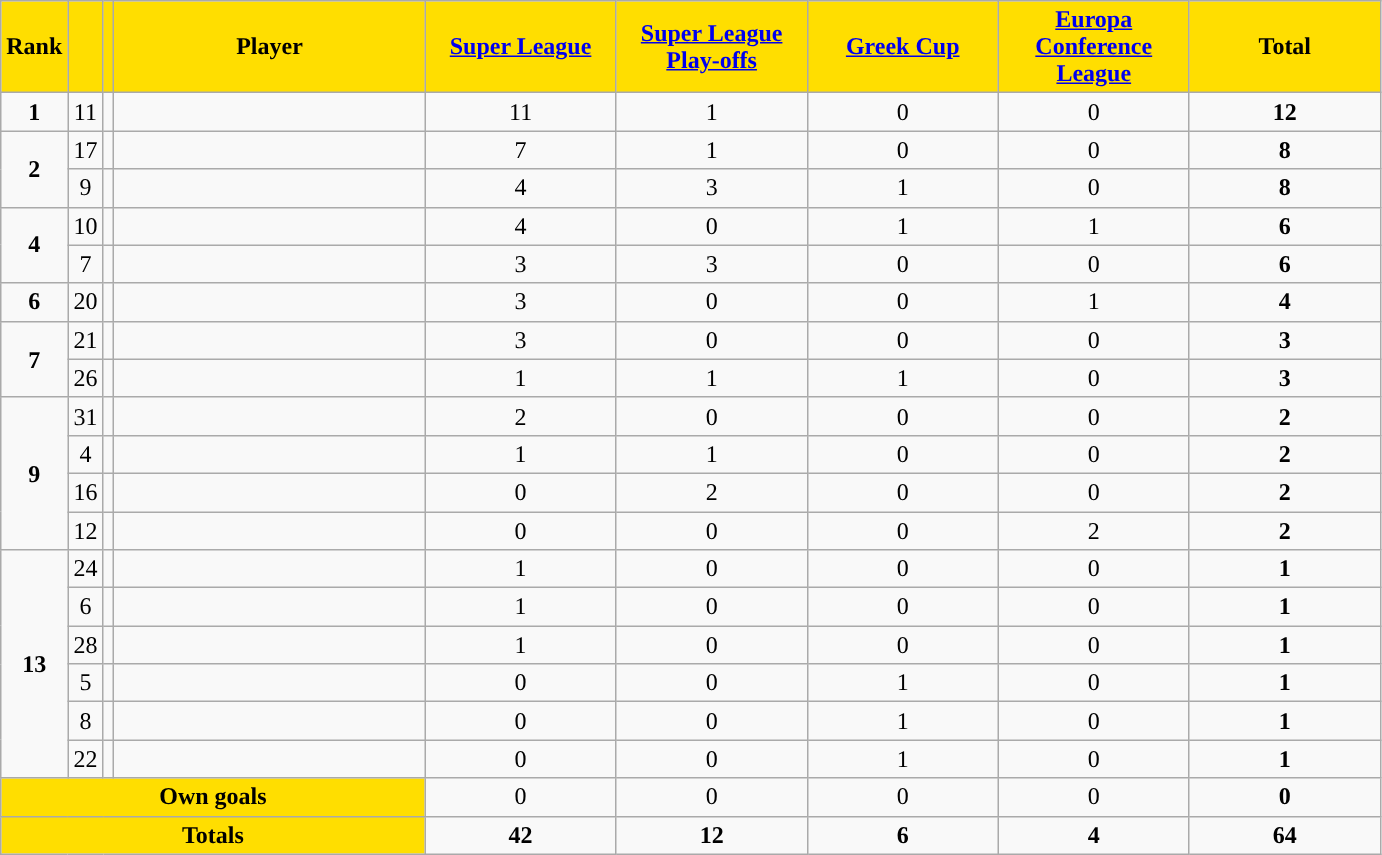<table class="wikitable sortable" style="text-align: center">
<tr>
<th style="background:#FFDE00">Rank</th>
<th style="background:#FFDE00"></th>
<th style="background:#FFDE00"></th>
<th width=200 style="background:#FFDE00">Player</th>
<th width=120 style="background:#FFDE00"><a href='#'>Super League</a></th>
<th width=120 style="background:#FFDE00"><a href='#'>Super League Play-offs</a></th>
<th width=120 style="background:#FFDE00"><a href='#'>Greek Cup</a></th>
<th width=120 style="background:#FFDE00"><a href='#'>Europa Conference League</a></th>
<th width=120 style="background:#FFDE00">Total</th>
</tr>
<tr>
<td><strong>1</strong></td>
<td>11</td>
<td></td>
<td align=left></td>
<td>11</td>
<td>1</td>
<td>0</td>
<td>0</td>
<td><strong>12</strong></td>
</tr>
<tr>
<td rowspan=2><strong>2</strong></td>
<td>17</td>
<td></td>
<td align=left></td>
<td>7</td>
<td>1</td>
<td>0</td>
<td>0</td>
<td><strong>8</strong></td>
</tr>
<tr>
<td>9</td>
<td></td>
<td align=left></td>
<td>4</td>
<td>3</td>
<td>1</td>
<td>0</td>
<td><strong>8</strong></td>
</tr>
<tr>
<td rowspan=2><strong>4</strong></td>
<td>10</td>
<td></td>
<td align=left></td>
<td>4</td>
<td>0</td>
<td>1</td>
<td>1</td>
<td><strong>6</strong></td>
</tr>
<tr>
<td>7</td>
<td></td>
<td align=left></td>
<td>3</td>
<td>3</td>
<td>0</td>
<td>0</td>
<td><strong>6</strong></td>
</tr>
<tr>
<td><strong>6</strong></td>
<td>20</td>
<td></td>
<td align=left></td>
<td>3</td>
<td>0</td>
<td>0</td>
<td>1</td>
<td><strong>4</strong></td>
</tr>
<tr>
<td rowspan=2><strong>7</strong></td>
<td>21</td>
<td></td>
<td align=left></td>
<td>3</td>
<td>0</td>
<td>0</td>
<td>0</td>
<td><strong>3</strong></td>
</tr>
<tr>
<td>26</td>
<td></td>
<td align=left></td>
<td>1</td>
<td>1</td>
<td>1</td>
<td>0</td>
<td><strong>3</strong></td>
</tr>
<tr>
<td rowspan=4><strong>9</strong></td>
<td>31</td>
<td></td>
<td align=left></td>
<td>2</td>
<td>0</td>
<td>0</td>
<td>0</td>
<td><strong>2</strong></td>
</tr>
<tr>
<td>4</td>
<td></td>
<td align=left></td>
<td>1</td>
<td>1</td>
<td>0</td>
<td>0</td>
<td><strong>2</strong></td>
</tr>
<tr>
<td>16</td>
<td></td>
<td align=left></td>
<td>0</td>
<td>2</td>
<td>0</td>
<td>0</td>
<td><strong>2</strong></td>
</tr>
<tr>
<td>12</td>
<td></td>
<td align=left></td>
<td>0</td>
<td>0</td>
<td>0</td>
<td>2</td>
<td><strong>2</strong></td>
</tr>
<tr>
<td rowspan=6><strong>13</strong></td>
<td>24</td>
<td></td>
<td align=left></td>
<td>1</td>
<td>0</td>
<td>0</td>
<td>0</td>
<td><strong>1</strong></td>
</tr>
<tr>
<td>6</td>
<td></td>
<td align=left></td>
<td>1</td>
<td>0</td>
<td>0</td>
<td>0</td>
<td><strong>1</strong></td>
</tr>
<tr>
<td>28</td>
<td></td>
<td align=left></td>
<td>1</td>
<td>0</td>
<td>0</td>
<td>0</td>
<td><strong>1</strong></td>
</tr>
<tr>
<td>5</td>
<td></td>
<td align=left></td>
<td>0</td>
<td>0</td>
<td>1</td>
<td>0</td>
<td><strong>1</strong></td>
</tr>
<tr>
<td>8</td>
<td></td>
<td align=left></td>
<td>0</td>
<td>0</td>
<td>1</td>
<td>0</td>
<td><strong>1</strong></td>
</tr>
<tr>
<td>22</td>
<td></td>
<td align=left></td>
<td>0</td>
<td>0</td>
<td>1</td>
<td>0</td>
<td><strong>1</strong></td>
</tr>
<tr class="sortbottom">
<td colspan=4 style="background:#FFDE00"><strong>Own goals</strong></td>
<td>0</td>
<td>0</td>
<td>0</td>
<td>0</td>
<td><strong>0</strong></td>
</tr>
<tr class="sortbottom">
<th colspan=4 style="background:#FFDE00"><strong>Totals</strong></th>
<td><strong>42</strong></td>
<td><strong>12</strong></td>
<td><strong> 6</strong></td>
<td><strong> 4</strong></td>
<td><strong>64</strong></td>
</tr>
</table>
